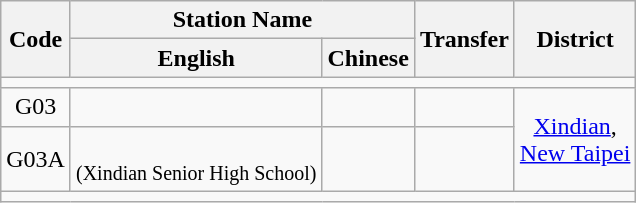<table class="wikitable">
<tr>
<th rowspan="2">Code</th>
<th colspan="2">Station Name</th>
<th rowspan="2">Transfer</th>
<th rowspan="2">District</th>
</tr>
<tr style="text-align:center;">
<th>English</th>
<th>Chinese</th>
</tr>
<tr bgcolor=>
<td colspan="5"></td>
</tr>
<tr style="text-align:center;">
<td><span>G03</span></td>
<td></td>
<td></td>
<td style="text-align:left;"></td>
<td rowspan="2"><a href='#'>Xindian</a>,<br><a href='#'>New Taipei</a></td>
</tr>
<tr style="text-align:center;">
<td><span>G03A</span></td>
<td><br><small>(Xindian Senior High School)</small></td>
<td></td>
<td></td>
</tr>
<tr bgcolor=>
<td colspan="5"></td>
</tr>
</table>
